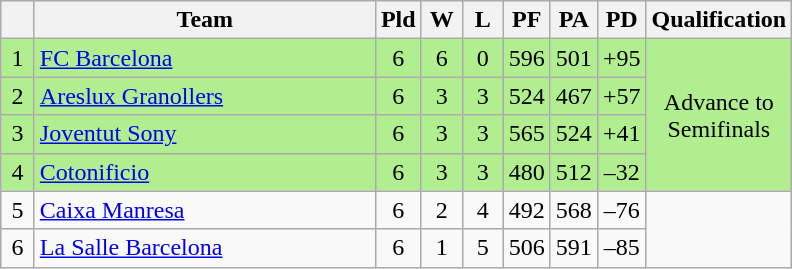<table class="wikitable" style="text-align:center">
<tr>
<th width=15></th>
<th width=220>Team</th>
<th width=20>Pld</th>
<th width=20>W</th>
<th width=20>L</th>
<th width=20>PF</th>
<th width=20>PA</th>
<th width=20>PD</th>
<th width=20>Qualification</th>
</tr>
<tr style="background: #B0EE90">
<td>1</td>
<td align=left><a href='#'>FC Barcelona</a></td>
<td>6</td>
<td>6</td>
<td>0</td>
<td>596</td>
<td>501</td>
<td>+95</td>
<td rowspan=4>Advance to Semifinals</td>
</tr>
<tr style="background: #B0EE90">
<td>2</td>
<td align=left><a href='#'>Areslux Granollers</a></td>
<td>6</td>
<td>3</td>
<td>3</td>
<td>524</td>
<td>467</td>
<td>+57</td>
</tr>
<tr style="background: #B0EE90">
<td>3</td>
<td align=left><a href='#'>Joventut Sony</a></td>
<td>6</td>
<td>3</td>
<td>3</td>
<td>565</td>
<td>524</td>
<td>+41</td>
</tr>
<tr style="background: #B0EE90">
<td>4</td>
<td align=left><a href='#'>Cotonificio</a></td>
<td>6</td>
<td>3</td>
<td>3</td>
<td>480</td>
<td>512</td>
<td>–32</td>
</tr>
<tr>
<td>5</td>
<td align=left><a href='#'>Caixa Manresa</a></td>
<td>6</td>
<td>2</td>
<td>4</td>
<td>492</td>
<td>568</td>
<td>–76</td>
</tr>
<tr>
<td>6</td>
<td align=left><a href='#'>La Salle Barcelona</a></td>
<td>6</td>
<td>1</td>
<td>5</td>
<td>506</td>
<td>591</td>
<td>–85</td>
</tr>
</table>
